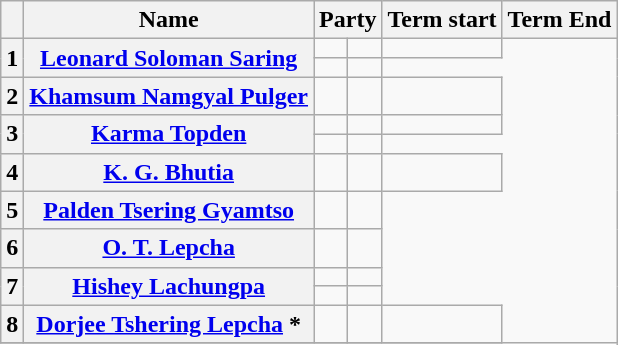<table class="wikitable sortable">
<tr>
<th></th>
<th>Name</th>
<th colspan=2>Party</th>
<th>Term start</th>
<th>Term End</th>
</tr>
<tr>
<th rowspan=2>1</th>
<th rowspan=2><a href='#'>Leonard Soloman Saring</a></th>
<td></td>
<td></td>
<td></td>
</tr>
<tr>
<td></td>
<td></td>
</tr>
<tr>
<th>2</th>
<th><a href='#'>Khamsum Namgyal Pulger</a></th>
<td></td>
<td></td>
<td></td>
</tr>
<tr>
<th rowspan=2>3</th>
<th rowspan=2><a href='#'>Karma Topden</a></th>
<td></td>
<td></td>
<td></td>
</tr>
<tr>
<td></td>
<td></td>
</tr>
<tr>
<th>4</th>
<th><a href='#'>K. G. Bhutia</a></th>
<td></td>
<td></td>
<td></td>
</tr>
<tr>
<th>5</th>
<th><a href='#'>Palden Tsering Gyamtso</a></th>
<td></td>
<td></td>
</tr>
<tr>
<th>6</th>
<th><a href='#'>O. T. Lepcha</a></th>
<td></td>
<td></td>
</tr>
<tr>
<th rowspan=2>7</th>
<th rowspan=2><a href='#'>Hishey Lachungpa</a></th>
<td></td>
<td></td>
</tr>
<tr>
<td></td>
<td></td>
</tr>
<tr>
<th>8</th>
<th><a href='#'>Dorjee Tshering Lepcha</a> *</th>
<td></td>
<td></td>
<td></td>
</tr>
<tr>
</tr>
</table>
